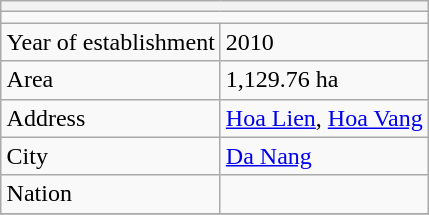<table class="wikitable" align="right">
<tr>
<th colspan="2"></th>
</tr>
<tr>
<td colspan="2"></td>
</tr>
<tr>
<td>Year of establishment</td>
<td>2010</td>
</tr>
<tr>
<td>Area</td>
<td>1,129.76 ha</td>
</tr>
<tr>
<td>Address</td>
<td><a href='#'>Hoa Lien</a>, <a href='#'>Hoa Vang</a></td>
</tr>
<tr>
<td>City</td>
<td><a href='#'>Da Nang</a></td>
</tr>
<tr>
<td>Nation</td>
<td></td>
</tr>
<tr>
</tr>
</table>
